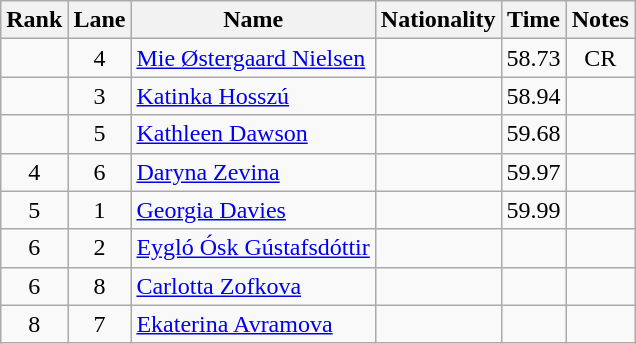<table class="wikitable sortable" style="text-align:center">
<tr>
<th>Rank</th>
<th>Lane</th>
<th>Name</th>
<th>Nationality</th>
<th>Time</th>
<th>Notes</th>
</tr>
<tr>
<td></td>
<td>4</td>
<td align=left><a href='#'>Mie Østergaard Nielsen</a></td>
<td align=left></td>
<td>58.73</td>
<td>CR</td>
</tr>
<tr>
<td></td>
<td>3</td>
<td align=left><a href='#'>Katinka Hosszú</a></td>
<td align=left></td>
<td>58.94</td>
<td></td>
</tr>
<tr>
<td></td>
<td>5</td>
<td align=left><a href='#'>Kathleen Dawson</a></td>
<td align=left></td>
<td>59.68</td>
<td></td>
</tr>
<tr>
<td>4</td>
<td>6</td>
<td align=left><a href='#'>Daryna Zevina</a></td>
<td align=left></td>
<td>59.97</td>
<td></td>
</tr>
<tr>
<td>5</td>
<td>1</td>
<td align=left><a href='#'>Georgia Davies</a></td>
<td align=left></td>
<td>59.99</td>
<td></td>
</tr>
<tr>
<td>6</td>
<td>2</td>
<td align=left><a href='#'>Eygló Ósk Gústafsdóttir</a></td>
<td align=left></td>
<td></td>
<td></td>
</tr>
<tr>
<td>6</td>
<td>8</td>
<td align=left><a href='#'>Carlotta Zofkova</a></td>
<td align=left></td>
<td></td>
<td></td>
</tr>
<tr>
<td>8</td>
<td>7</td>
<td align=left><a href='#'>Ekaterina Avramova</a></td>
<td align=left></td>
<td></td>
<td></td>
</tr>
</table>
